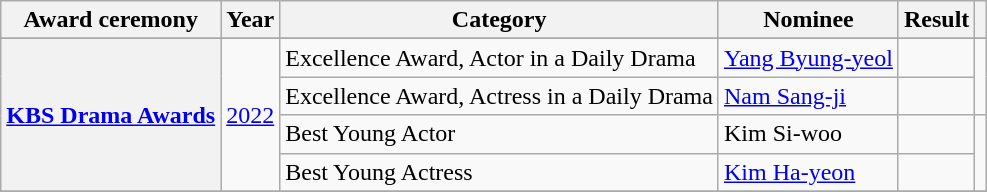<table class="wikitable plainrowheaders sortable">
<tr>
<th scope="col">Award ceremony</th>
<th scope="col">Year</th>
<th scope="col">Category</th>
<th scope="col">Nominee</th>
<th scope="col">Result</th>
<th scope="col" class="unsortable"></th>
</tr>
<tr>
</tr>
<tr>
<th scope="row"  rowspan="4"><a href='#'>KBS Drama Awards</a></th>
<td rowspan="4"><a href='#'>2022</a></td>
<td>Excellence Award, Actor in a Daily Drama</td>
<td><a href='#'>Yang Byung-yeol</a></td>
<td></td>
<td style="text-align:center"rowspan="2"></td>
</tr>
<tr>
<td>Excellence Award, Actress in a Daily Drama</td>
<td><a href='#'>Nam Sang-ji</a></td>
<td></td>
</tr>
<tr>
<td>Best Young Actor</td>
<td>Kim Si-woo</td>
<td></td>
<td style="text-align:center"rowspan="2"></td>
</tr>
<tr>
<td>Best Young Actress</td>
<td><a href='#'>Kim Ha-yeon</a></td>
<td></td>
</tr>
<tr>
</tr>
</table>
